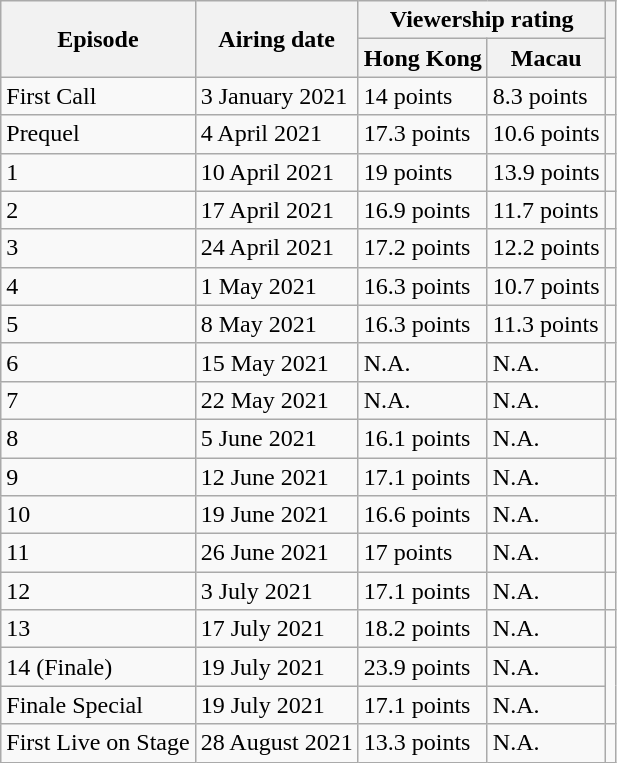<table class="wikitable">
<tr>
<th rowspan="2">Episode</th>
<th rowspan="2">Airing date</th>
<th colspan="2">Viewership rating</th>
<th rowspan="2"></th>
</tr>
<tr>
<th>Hong Kong</th>
<th>Macau</th>
</tr>
<tr>
<td>First Call</td>
<td>3 January 2021</td>
<td>14 points</td>
<td>8.3 points</td>
<td></td>
</tr>
<tr>
<td>Prequel</td>
<td>4 April 2021</td>
<td>17.3 points</td>
<td>10.6 points</td>
<td></td>
</tr>
<tr>
<td>1</td>
<td>10 April 2021</td>
<td>19 points</td>
<td>13.9 points</td>
<td></td>
</tr>
<tr>
<td>2</td>
<td>17 April 2021</td>
<td>16.9 points</td>
<td>11.7 points</td>
<td></td>
</tr>
<tr>
<td>3</td>
<td>24 April 2021</td>
<td>17.2 points</td>
<td>12.2 points</td>
<td></td>
</tr>
<tr>
<td>4</td>
<td>1 May 2021</td>
<td>16.3 points</td>
<td>10.7 points</td>
<td></td>
</tr>
<tr>
<td>5</td>
<td>8 May 2021</td>
<td>16.3 points</td>
<td>11.3 points</td>
<td></td>
</tr>
<tr>
<td>6</td>
<td>15 May 2021</td>
<td>N.A.</td>
<td>N.A.</td>
<td></td>
</tr>
<tr>
<td>7</td>
<td>22 May 2021</td>
<td>N.A.</td>
<td>N.A.</td>
<td></td>
</tr>
<tr>
<td>8</td>
<td>5 June 2021</td>
<td>16.1 points</td>
<td>N.A.</td>
<td></td>
</tr>
<tr>
<td>9</td>
<td>12 June 2021</td>
<td>17.1 points</td>
<td>N.A.</td>
<td></td>
</tr>
<tr>
<td>10</td>
<td>19 June 2021</td>
<td>16.6 points</td>
<td>N.A.</td>
<td></td>
</tr>
<tr>
<td>11</td>
<td>26 June 2021</td>
<td>17 points</td>
<td>N.A.</td>
<td></td>
</tr>
<tr>
<td>12</td>
<td>3 July 2021</td>
<td>17.1 points</td>
<td>N.A.</td>
<td></td>
</tr>
<tr>
<td>13</td>
<td>17 July 2021</td>
<td>18.2 points</td>
<td>N.A.</td>
<td></td>
</tr>
<tr>
<td>14 (Finale)</td>
<td>19 July 2021</td>
<td>23.9 points</td>
<td>N.A.</td>
<td rowspan="2"></td>
</tr>
<tr>
<td>Finale Special</td>
<td>19 July 2021</td>
<td>17.1 points</td>
<td>N.A.</td>
</tr>
<tr>
<td>First Live on Stage </td>
<td>28 August 2021</td>
<td>13.3 points</td>
<td>N.A.</td>
<td></td>
</tr>
</table>
